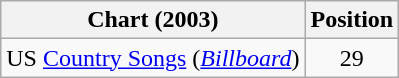<table class="wikitable sortable">
<tr>
<th scope="col">Chart (2003)</th>
<th scope="col">Position</th>
</tr>
<tr>
<td>US <a href='#'>Country Songs</a> (<em><a href='#'>Billboard</a></em>)</td>
<td align="center">29</td>
</tr>
</table>
